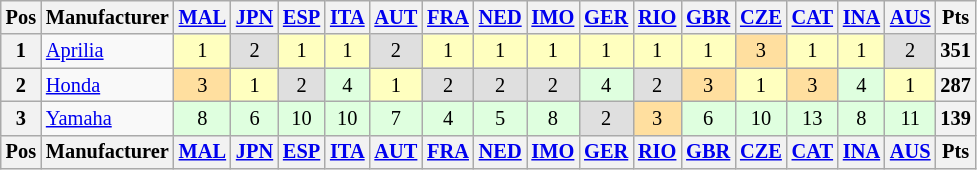<table class="wikitable" style="font-size: 85%; text-align:center">
<tr valign="top">
<th valign="middle">Pos</th>
<th valign="middle">Manufacturer</th>
<th><a href='#'>MAL</a><br></th>
<th><a href='#'>JPN</a><br></th>
<th><a href='#'>ESP</a><br></th>
<th><a href='#'>ITA</a><br></th>
<th><a href='#'>AUT</a><br></th>
<th><a href='#'>FRA</a><br></th>
<th><a href='#'>NED</a><br></th>
<th><a href='#'>IMO</a><br></th>
<th><a href='#'>GER</a><br></th>
<th><a href='#'>RIO</a><br></th>
<th><a href='#'>GBR</a><br></th>
<th><a href='#'>CZE</a><br></th>
<th><a href='#'>CAT</a><br></th>
<th><a href='#'>INA</a><br></th>
<th><a href='#'>AUS</a><br></th>
<th valign="middle">Pts</th>
</tr>
<tr>
<th>1</th>
<td align="left"> <a href='#'>Aprilia</a></td>
<td style="background:#ffffbf;">1</td>
<td style="background:#dfdfdf;">2</td>
<td style="background:#ffffbf;">1</td>
<td style="background:#ffffbf;">1</td>
<td style="background:#dfdfdf;">2</td>
<td style="background:#ffffbf;">1</td>
<td style="background:#ffffbf;">1</td>
<td style="background:#ffffbf;">1</td>
<td style="background:#ffffbf;">1</td>
<td style="background:#ffffbf;">1</td>
<td style="background:#ffffbf;">1</td>
<td style="background:#ffdf9f;">3</td>
<td style="background:#ffffbf;">1</td>
<td style="background:#ffffbf;">1</td>
<td style="background:#dfdfdf;">2</td>
<th>351</th>
</tr>
<tr>
<th>2</th>
<td align="left"> <a href='#'>Honda</a></td>
<td style="background:#ffdf9f;">3</td>
<td style="background:#ffffbf;">1</td>
<td style="background:#dfdfdf;">2</td>
<td style="background:#dfffdf;">4</td>
<td style="background:#ffffbf;">1</td>
<td style="background:#dfdfdf;">2</td>
<td style="background:#dfdfdf;">2</td>
<td style="background:#dfdfdf;">2</td>
<td style="background:#dfffdf;">4</td>
<td style="background:#dfdfdf;">2</td>
<td style="background:#ffdf9f;">3</td>
<td style="background:#ffffbf;">1</td>
<td style="background:#ffdf9f;">3</td>
<td style="background:#dfffdf;">4</td>
<td style="background:#ffffbf;">1</td>
<th>287</th>
</tr>
<tr>
<th>3</th>
<td align="left"> <a href='#'>Yamaha</a></td>
<td style="background:#dfffdf;">8</td>
<td style="background:#dfffdf;">6</td>
<td style="background:#dfffdf;">10</td>
<td style="background:#dfffdf;">10</td>
<td style="background:#dfffdf;">7</td>
<td style="background:#dfffdf;">4</td>
<td style="background:#dfffdf;">5</td>
<td style="background:#dfffdf;">8</td>
<td style="background:#dfdfdf;">2</td>
<td style="background:#ffdf9f;">3</td>
<td style="background:#dfffdf;">6</td>
<td style="background:#dfffdf;">10</td>
<td style="background:#dfffdf;">13</td>
<td style="background:#dfffdf;">8</td>
<td style="background:#dfffdf;">11</td>
<th>139</th>
</tr>
<tr valign="top">
<th valign="middle">Pos</th>
<th valign="middle">Manufacturer</th>
<th><a href='#'>MAL</a><br></th>
<th><a href='#'>JPN</a><br></th>
<th><a href='#'>ESP</a><br></th>
<th><a href='#'>ITA</a><br></th>
<th><a href='#'>AUT</a><br></th>
<th><a href='#'>FRA</a><br></th>
<th><a href='#'>NED</a><br></th>
<th><a href='#'>IMO</a><br></th>
<th><a href='#'>GER</a><br></th>
<th><a href='#'>RIO</a><br></th>
<th><a href='#'>GBR</a><br></th>
<th><a href='#'>CZE</a><br></th>
<th><a href='#'>CAT</a><br></th>
<th><a href='#'>INA</a><br></th>
<th><a href='#'>AUS</a><br></th>
<th valign="middle">Pts</th>
</tr>
</table>
